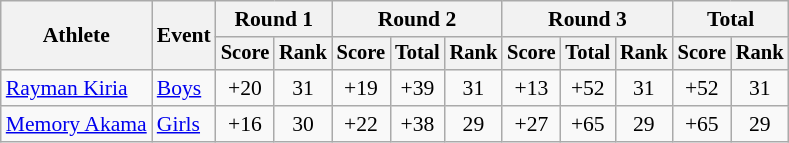<table class="wikitable" style="font-size:90%">
<tr>
<th rowspan="2">Athlete</th>
<th rowspan="2">Event</th>
<th colspan="2">Round 1</th>
<th colspan="3">Round 2</th>
<th colspan="3">Round 3</th>
<th colspan="2">Total</th>
</tr>
<tr style="font-size:95%">
<th>Score</th>
<th>Rank</th>
<th>Score</th>
<th>Total</th>
<th>Rank</th>
<th>Score</th>
<th>Total</th>
<th>Rank</th>
<th>Score</th>
<th>Rank</th>
</tr>
<tr align=center>
<td align=left><a href='#'>Rayman Kiria</a></td>
<td align=left><a href='#'>Boys</a></td>
<td>+20</td>
<td>31</td>
<td>+19</td>
<td>+39</td>
<td>31</td>
<td>+13</td>
<td>+52</td>
<td>31</td>
<td>+52</td>
<td>31</td>
</tr>
<tr align=center>
<td align=left><a href='#'>Memory Akama</a></td>
<td align=left><a href='#'>Girls</a></td>
<td>+16</td>
<td>30</td>
<td>+22</td>
<td>+38</td>
<td>29</td>
<td>+27</td>
<td>+65</td>
<td>29</td>
<td>+65</td>
<td>29</td>
</tr>
</table>
